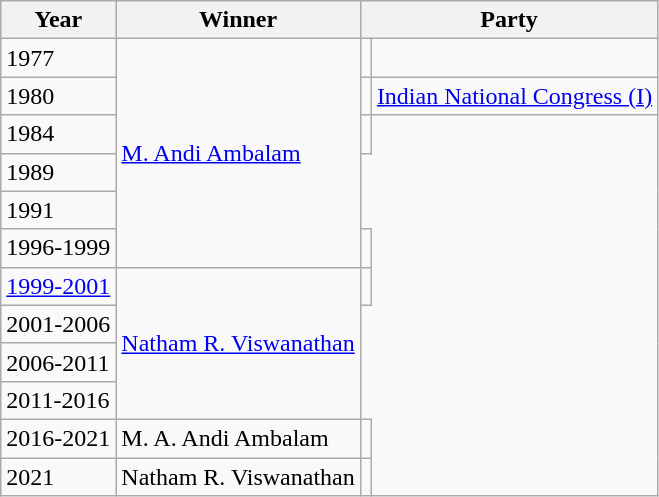<table class="wikitable sortable">
<tr>
<th>Year</th>
<th>Winner</th>
<th colspan="2">Party</th>
</tr>
<tr>
<td>1977</td>
<td rowspan=6><a href='#'>M. Andi Ambalam</a></td>
<td></td>
</tr>
<tr>
<td>1980</td>
<td></td>
<td><a href='#'>Indian National Congress (I)</a></td>
</tr>
<tr>
<td>1984</td>
<td></td>
</tr>
<tr>
<td>1989</td>
</tr>
<tr>
<td>1991</td>
</tr>
<tr>
<td>1996-1999</td>
<td></td>
</tr>
<tr>
<td><a href='#'>1999-2001</a></td>
<td rowspan=4><a href='#'>Natham R. Viswanathan</a></td>
<td></td>
</tr>
<tr>
<td>2001-2006</td>
</tr>
<tr>
<td>2006-2011</td>
</tr>
<tr>
<td>2011-2016</td>
</tr>
<tr>
<td>2016-2021</td>
<td>M. A. Andi Ambalam</td>
<td></td>
</tr>
<tr>
<td>2021</td>
<td>Natham R. Viswanathan</td>
<td></td>
</tr>
</table>
